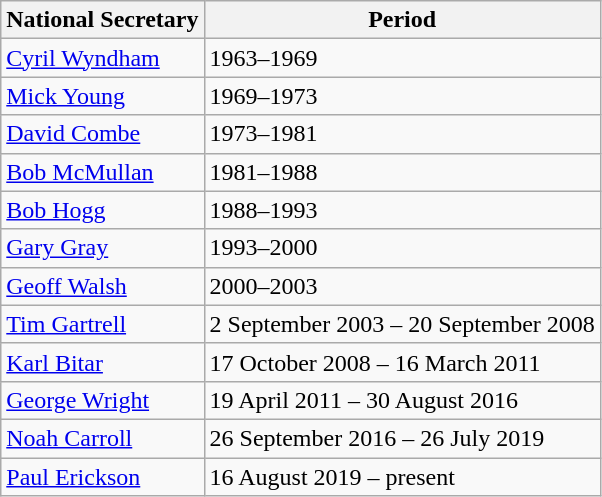<table class="wikitable">
<tr>
<th>National Secretary</th>
<th>Period</th>
</tr>
<tr>
<td><a href='#'>Cyril Wyndham</a></td>
<td>1963–1969</td>
</tr>
<tr>
<td><a href='#'>Mick Young</a></td>
<td>1969–1973</td>
</tr>
<tr>
<td><a href='#'>David Combe</a></td>
<td>1973–1981</td>
</tr>
<tr>
<td><a href='#'>Bob McMullan</a></td>
<td>1981–1988</td>
</tr>
<tr>
<td><a href='#'>Bob Hogg</a></td>
<td>1988–1993</td>
</tr>
<tr>
<td><a href='#'>Gary Gray</a></td>
<td>1993–2000</td>
</tr>
<tr>
<td><a href='#'>Geoff Walsh</a></td>
<td>2000–2003</td>
</tr>
<tr>
<td><a href='#'>Tim Gartrell</a></td>
<td>2 September 2003 – 20 September 2008</td>
</tr>
<tr>
<td><a href='#'>Karl Bitar</a></td>
<td>17 October 2008 – 16 March 2011</td>
</tr>
<tr>
<td><a href='#'>George Wright</a></td>
<td>19 April 2011 – 30 August 2016</td>
</tr>
<tr>
<td><a href='#'>Noah Carroll</a></td>
<td>26 September 2016 – 26 July 2019</td>
</tr>
<tr>
<td><a href='#'>Paul Erickson</a></td>
<td>16 August 2019 – present</td>
</tr>
</table>
